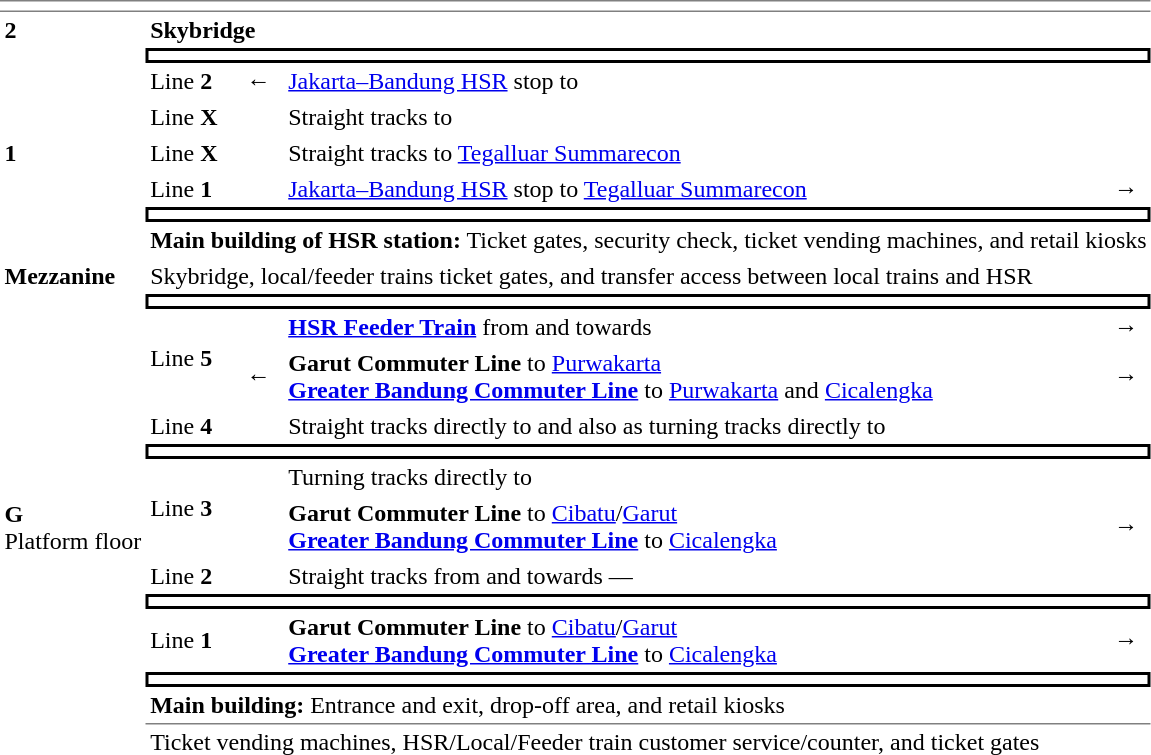<table cellspacing="0" cellpadding="3">
<tr>
<td colspan="5" style="border-top:solid 1px gray;border-bottom:solid 1px gray;text-align:center"></td>
</tr>
<tr>
<td><strong>2</strong></td>
<td colspan="4"><strong>Skybridge</strong></td>
</tr>
<tr>
<td rowspan="7"><strong>1</strong></td>
<td colspan="4" style="text-align:center; border-top:solid 2px black;border-left:solid 2px black;border-right:solid 2px black;border-bottom:solid 2px black;"></td>
</tr>
<tr>
<td>Line <strong>2</strong></td>
<td>← </td>
<td> <a href='#'>Jakarta–Bandung HSR</a> stop to </td>
<td></td>
</tr>
<tr>
<td>Line <strong>X</strong></td>
<td></td>
<td>Straight tracks to </td>
<td></td>
</tr>
<tr>
<td>Line <strong>X</strong></td>
<td></td>
<td>Straight tracks to <a href='#'>Tegalluar Summarecon</a></td>
<td></td>
</tr>
<tr>
<td>Line <strong>1</strong></td>
<td></td>
<td> <a href='#'>Jakarta–Bandung HSR</a> stop to <a href='#'>Tegalluar Summarecon</a></td>
<td> →</td>
</tr>
<tr>
<td colspan="4" style="text-align:center; border-top:solid 2px black;border-left:solid 2px black;border-right:solid 2px black;border-bottom:solid 2px black;"></td>
</tr>
<tr>
<td colspan="4"><strong>Main building of HSR station:</strong> Ticket gates, security check, ticket vending machines, and retail kiosks</td>
</tr>
<tr>
<td><strong>Mezzanine</strong></td>
<td colspan="4">Skybridge, local/feeder trains ticket gates, and transfer access between local trains and HSR</td>
</tr>
<tr>
<td rowspan="13"><strong>G</strong><br>Platform floor</td>
<td colspan="4" style="text-align:center; border-top:solid 2px black;border-left:solid 2px black;border-right:solid 2px black;border-bottom:solid 2px black;"></td>
</tr>
<tr>
<td rowspan="2">Line <strong>5</strong></td>
<td></td>
<td> <strong><a href='#'>HSR Feeder Train</a></strong> from and towards </td>
<td> →</td>
</tr>
<tr>
<td>← </td>
<td> <strong>Garut Commuter Line</strong> to <a href='#'>Purwakarta</a><br> <strong><a href='#'>Greater Bandung Commuter Line</a></strong> to <a href='#'>Purwakarta</a> and <a href='#'>Cicalengka</a></td>
<td> →</td>
</tr>
<tr>
<td>Line <strong>4</strong></td>
<td></td>
<td>Straight tracks directly to  and also as turning tracks directly to </td>
<td></td>
</tr>
<tr>
<td colspan="4" style="text-align:center; border-top:solid 2px black;border-left:solid 2px black;border-right:solid 2px black;border-bottom:solid 2px black;"></td>
</tr>
<tr>
<td rowspan="2">Line <strong>3</strong></td>
<td></td>
<td>Turning tracks directly to </td>
<td></td>
</tr>
<tr>
<td></td>
<td> <strong>Garut Commuter Line</strong> to <a href='#'>Cibatu</a>/<a href='#'>Garut</a><br> <strong><a href='#'>Greater Bandung Commuter Line</a></strong> to <a href='#'>Cicalengka</a></td>
<td> →</td>
</tr>
<tr>
<td>Line <strong>2</strong></td>
<td></td>
<td>Straight tracks from and towards ––</td>
<td></td>
</tr>
<tr>
<td colspan="4" style="text-align:center; border-top:solid 2px black;border-left:solid 2px black;border-right:solid 2px black;border-bottom:solid 2px black;"></td>
</tr>
<tr>
<td>Line <strong>1</strong></td>
<td></td>
<td> <strong>Garut Commuter Line</strong> to <a href='#'>Cibatu</a>/<a href='#'>Garut</a><br> <strong><a href='#'>Greater Bandung Commuter Line</a></strong> to <a href='#'>Cicalengka</a></td>
<td> →</td>
</tr>
<tr>
<td colspan="4" style="text-align:center; border-top:solid 2px black;border-left:solid 2px black;border-right:solid 2px black;border-bottom:solid 2px black;"></td>
</tr>
<tr>
<td colspan="4" style="border-bottom:solid 1px gray;"><strong>Main building:</strong> Entrance and exit, drop-off area, and retail kiosks</td>
</tr>
<tr>
<td colspan="4">Ticket vending machines, HSR/Local/Feeder train customer service/counter, and ticket gates</td>
</tr>
</table>
